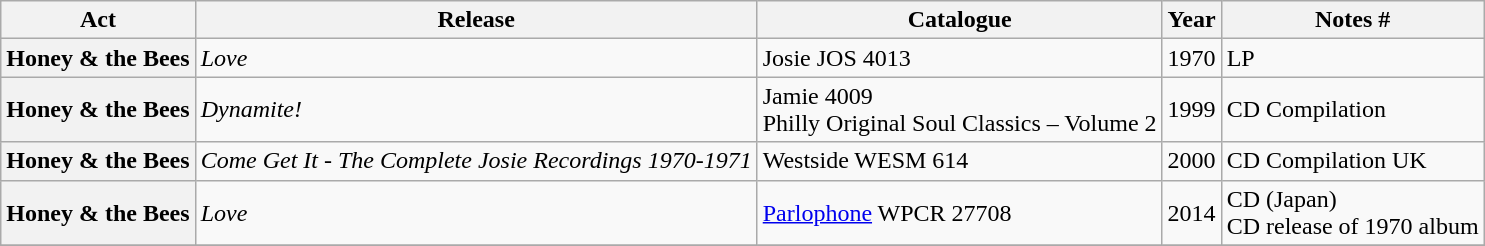<table class="wikitable plainrowheaders sortable">
<tr>
<th scope="col" class="unsortable">Act</th>
<th scope="col">Release</th>
<th scope="col">Catalogue</th>
<th scope="col">Year</th>
<th scope="col" class="unsortable">Notes #</th>
</tr>
<tr>
<th scope="row">Honey & the Bees</th>
<td><em>Love</em></td>
<td>Josie JOS 4013</td>
<td>1970</td>
<td>LP</td>
</tr>
<tr>
<th scope="row">Honey & the Bees</th>
<td><em>Dynamite!</em></td>
<td>Jamie 4009<br>Philly Original Soul Classics – Volume 2</td>
<td>1999</td>
<td>CD Compilation</td>
</tr>
<tr>
<th scope="row">Honey & the Bees</th>
<td><em>Come Get It - The Complete Josie Recordings 1970-1971</em></td>
<td>Westside WESM 614</td>
<td>2000</td>
<td>CD Compilation UK</td>
</tr>
<tr>
<th scope="row">Honey & the Bees</th>
<td><em>Love</em></td>
<td><a href='#'>Parlophone</a> WPCR 27708</td>
<td>2014</td>
<td>CD (Japan)<br>CD release of 1970 album</td>
</tr>
<tr>
</tr>
</table>
